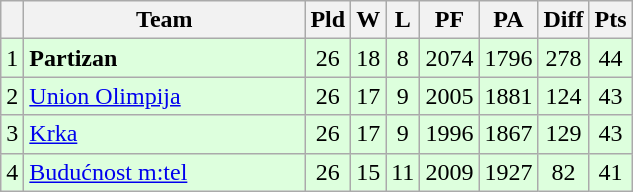<table class="wikitable sortable" style="text-align:center">
<tr>
<th></th>
<th width="180">Team</th>
<th>Pld</th>
<th>W</th>
<th>L</th>
<th>PF</th>
<th>PA</th>
<th>Diff</th>
<th>Pts</th>
</tr>
<tr bgcolor="#ddffdd">
<td>1</td>
<td align=left> <strong>Partizan</strong></td>
<td>26</td>
<td>18</td>
<td>8</td>
<td>2074</td>
<td>1796</td>
<td>278</td>
<td>44</td>
</tr>
<tr bgcolor="#ddffdd">
<td>2</td>
<td align=left> <a href='#'>Union Olimpija</a></td>
<td>26</td>
<td>17</td>
<td>9</td>
<td>2005</td>
<td>1881</td>
<td>124</td>
<td>43</td>
</tr>
<tr bgcolor="#ddffdd">
<td>3</td>
<td align=left> <a href='#'>Krka</a></td>
<td>26</td>
<td>17</td>
<td>9</td>
<td>1996</td>
<td>1867</td>
<td>129</td>
<td>43</td>
</tr>
<tr bgcolor="#ddffdd">
<td>4</td>
<td align=left> <a href='#'>Budućnost m:tel</a></td>
<td>26</td>
<td>15</td>
<td>11</td>
<td>2009</td>
<td>1927</td>
<td>82</td>
<td>41</td>
</tr>
</table>
